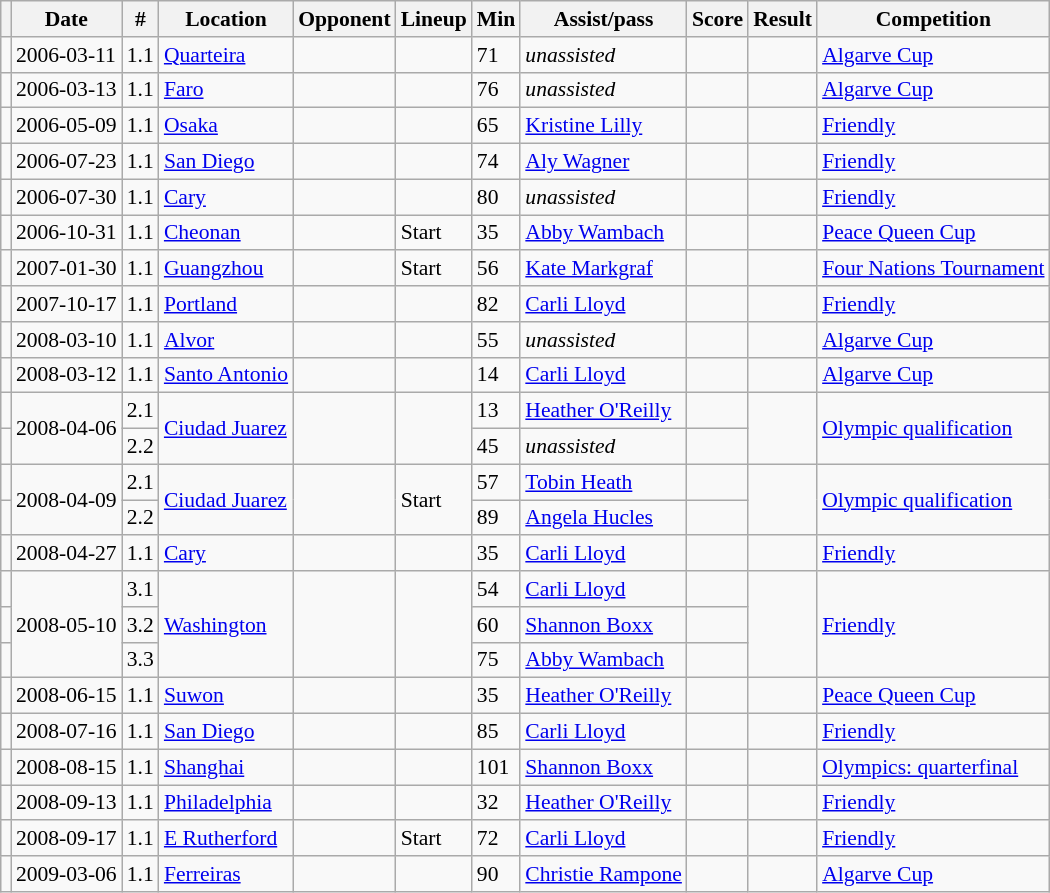<table class="wikitable collapsible sortable" style="font-size:90%;">
<tr>
<th data-sort-type=number></th>
<th>Date</th>
<th data-sort-type=number>#</th>
<th>Location</th>
<th>Opponent</th>
<th data-sort-type=number>Lineup</th>
<th data-sort-type=number>Min</th>
<th>Assist/pass</th>
<th data-sort-type=number>Score</th>
<th data-sort-type=number>Result</th>
<th>Competition</th>
</tr>
<tr>
<td></td>
<td>2006-03-11</td>
<td>1.1</td>
<td><a href='#'>Quarteira</a></td>
<td></td>
<td></td>
<td>71</td>
<td><em>unassisted</em></td>
<td></td>
<td></td>
<td><a href='#'>Algarve Cup</a></td>
</tr>
<tr>
<td></td>
<td>2006-03-13</td>
<td>1.1</td>
<td><a href='#'>Faro</a></td>
<td></td>
<td></td>
<td>76</td>
<td><em>unassisted</em></td>
<td></td>
<td></td>
<td><a href='#'>Algarve Cup</a></td>
</tr>
<tr>
<td></td>
<td>2006-05-09</td>
<td>1.1</td>
<td><a href='#'>Osaka</a></td>
<td></td>
<td></td>
<td>65</td>
<td><a href='#'>Kristine Lilly</a></td>
<td></td>
<td></td>
<td><a href='#'>Friendly</a></td>
</tr>
<tr>
<td></td>
<td>2006-07-23</td>
<td>1.1</td>
<td><a href='#'>San Diego</a></td>
<td></td>
<td></td>
<td>74</td>
<td><a href='#'>Aly Wagner</a></td>
<td></td>
<td></td>
<td><a href='#'>Friendly</a></td>
</tr>
<tr>
<td></td>
<td>2006-07-30</td>
<td>1.1</td>
<td><a href='#'>Cary</a></td>
<td></td>
<td></td>
<td>80</td>
<td><em>unassisted</em></td>
<td></td>
<td></td>
<td><a href='#'>Friendly</a></td>
</tr>
<tr>
<td></td>
<td>2006-10-31</td>
<td>1.1</td>
<td><a href='#'>Cheonan</a></td>
<td></td>
<td>Start</td>
<td>35</td>
<td><a href='#'>Abby Wambach</a></td>
<td></td>
<td></td>
<td><a href='#'>Peace Queen Cup</a></td>
</tr>
<tr>
<td></td>
<td>2007-01-30</td>
<td>1.1</td>
<td><a href='#'>Guangzhou</a></td>
<td></td>
<td>Start</td>
<td>56</td>
<td><a href='#'>Kate Markgraf</a></td>
<td></td>
<td></td>
<td><a href='#'>Four Nations Tournament</a></td>
</tr>
<tr>
<td></td>
<td>2007-10-17</td>
<td>1.1</td>
<td><a href='#'>Portland</a></td>
<td></td>
<td></td>
<td>82</td>
<td><a href='#'>Carli Lloyd</a></td>
<td></td>
<td></td>
<td><a href='#'>Friendly</a></td>
</tr>
<tr>
<td></td>
<td>2008-03-10</td>
<td>1.1</td>
<td><a href='#'>Alvor</a></td>
<td></td>
<td></td>
<td>55</td>
<td><em>unassisted</em></td>
<td></td>
<td></td>
<td><a href='#'>Algarve Cup</a></td>
</tr>
<tr>
<td></td>
<td>2008-03-12</td>
<td>1.1</td>
<td><a href='#'>Santo Antonio</a></td>
<td></td>
<td></td>
<td>14</td>
<td><a href='#'>Carli Lloyd</a></td>
<td></td>
<td></td>
<td><a href='#'>Algarve Cup</a></td>
</tr>
<tr>
<td></td>
<td rowspan=2>2008-04-06</td>
<td>2.1</td>
<td rowspan=2><a href='#'>Ciudad Juarez</a></td>
<td rowspan=2></td>
<td rowspan=2></td>
<td>13</td>
<td><a href='#'>Heather O'Reilly</a></td>
<td></td>
<td rowspan=2></td>
<td rowspan=2 ><a href='#'>Olympic qualification</a></td>
</tr>
<tr>
<td></td>
<td>2.2</td>
<td>45</td>
<td><em>unassisted</em></td>
<td></td>
</tr>
<tr>
<td></td>
<td rowspan=2>2008-04-09</td>
<td>2.1</td>
<td rowspan=2><a href='#'>Ciudad Juarez</a></td>
<td rowspan=2></td>
<td rowspan=2>Start</td>
<td>57</td>
<td><a href='#'>Tobin Heath</a></td>
<td></td>
<td rowspan=2></td>
<td rowspan=2 ><a href='#'>Olympic qualification</a></td>
</tr>
<tr>
<td></td>
<td>2.2</td>
<td>89</td>
<td><a href='#'>Angela Hucles</a></td>
<td></td>
</tr>
<tr>
<td></td>
<td>2008-04-27</td>
<td>1.1</td>
<td><a href='#'>Cary</a></td>
<td></td>
<td></td>
<td>35</td>
<td><a href='#'>Carli Lloyd</a></td>
<td></td>
<td></td>
<td><a href='#'>Friendly</a></td>
</tr>
<tr>
<td></td>
<td rowspan=3>2008-05-10</td>
<td>3.1</td>
<td rowspan=3><a href='#'>Washington</a></td>
<td rowspan=3></td>
<td rowspan=3></td>
<td>54</td>
<td><a href='#'>Carli Lloyd</a></td>
<td></td>
<td rowspan=3></td>
<td rowspan=3 ><a href='#'>Friendly</a></td>
</tr>
<tr>
<td></td>
<td>3.2</td>
<td>60</td>
<td><a href='#'>Shannon Boxx</a></td>
<td></td>
</tr>
<tr>
<td></td>
<td>3.3</td>
<td>75</td>
<td><a href='#'>Abby Wambach</a></td>
<td></td>
</tr>
<tr>
<td></td>
<td>2008-06-15</td>
<td>1.1</td>
<td><a href='#'>Suwon</a></td>
<td></td>
<td></td>
<td>35</td>
<td><a href='#'>Heather O'Reilly</a></td>
<td></td>
<td></td>
<td><a href='#'>Peace Queen Cup</a></td>
</tr>
<tr>
<td></td>
<td>2008-07-16</td>
<td>1.1</td>
<td><a href='#'>San Diego</a></td>
<td></td>
<td></td>
<td>85</td>
<td><a href='#'>Carli Lloyd</a></td>
<td></td>
<td></td>
<td><a href='#'>Friendly</a></td>
</tr>
<tr>
<td></td>
<td>2008-08-15</td>
<td>1.1</td>
<td><a href='#'>Shanghai</a></td>
<td></td>
<td></td>
<td>101</td>
<td><a href='#'>Shannon Boxx</a></td>
<td></td>
<td></td>
<td><a href='#'>Olympics: quarterfinal</a></td>
</tr>
<tr>
<td></td>
<td>2008-09-13</td>
<td>1.1</td>
<td><a href='#'>Philadelphia</a></td>
<td></td>
<td></td>
<td>32</td>
<td><a href='#'>Heather O'Reilly</a></td>
<td></td>
<td></td>
<td><a href='#'>Friendly</a></td>
</tr>
<tr>
<td></td>
<td>2008-09-17</td>
<td>1.1</td>
<td><a href='#'>E Rutherford</a></td>
<td></td>
<td>Start</td>
<td>72</td>
<td><a href='#'>Carli Lloyd</a></td>
<td></td>
<td></td>
<td><a href='#'>Friendly</a></td>
</tr>
<tr>
<td></td>
<td>2009-03-06</td>
<td>1.1</td>
<td><a href='#'>Ferreiras</a></td>
<td></td>
<td></td>
<td>90</td>
<td><a href='#'>Christie Rampone</a></td>
<td></td>
<td></td>
<td><a href='#'>Algarve Cup</a></td>
</tr>
</table>
